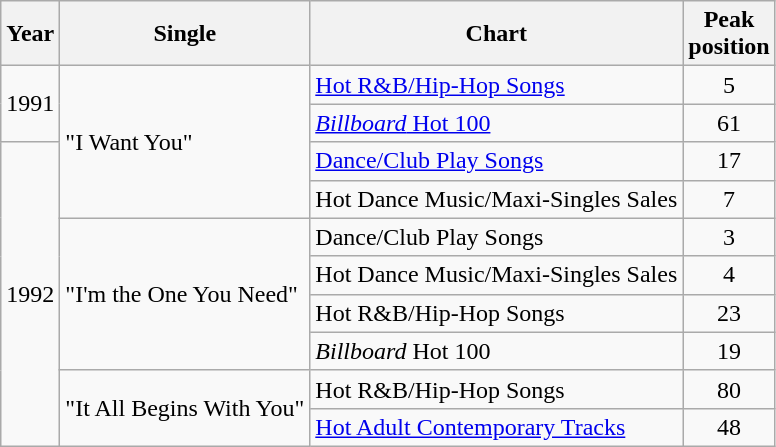<table class="wikitable">
<tr>
<th align="left">Year</th>
<th align="left">Single</th>
<th align="left">Chart</th>
<th align="left">Peak<br>position</th>
</tr>
<tr>
<td rowspan="2">1991</td>
<td rowspan="4">"I Want You"</td>
<td align="left"><a href='#'>Hot R&B/Hip-Hop Songs</a></td>
<td align="center">5</td>
</tr>
<tr>
<td align="left"><a href='#'><em>Billboard</em> Hot 100</a></td>
<td align="center">61</td>
</tr>
<tr>
<td rowspan="8">1992</td>
<td align="left"><a href='#'>Dance/Club Play Songs</a></td>
<td align="center">17</td>
</tr>
<tr>
<td align="left">Hot Dance Music/Maxi-Singles Sales</td>
<td align="center">7</td>
</tr>
<tr>
<td rowspan="4">"I'm the One You Need"</td>
<td align="left">Dance/Club Play Songs</td>
<td align="center">3</td>
</tr>
<tr>
<td align="left">Hot Dance Music/Maxi-Singles Sales</td>
<td align="center">4</td>
</tr>
<tr>
<td align="left">Hot R&B/Hip-Hop Songs</td>
<td align="center">23</td>
</tr>
<tr>
<td align="left"><em>Billboard</em> Hot 100</td>
<td align="center">19</td>
</tr>
<tr>
<td rowspan="2">"It All Begins With You"</td>
<td align="left">Hot R&B/Hip-Hop Songs</td>
<td align="center">80</td>
</tr>
<tr>
<td align="left"><a href='#'>Hot Adult Contemporary Tracks</a></td>
<td align="center">48</td>
</tr>
</table>
